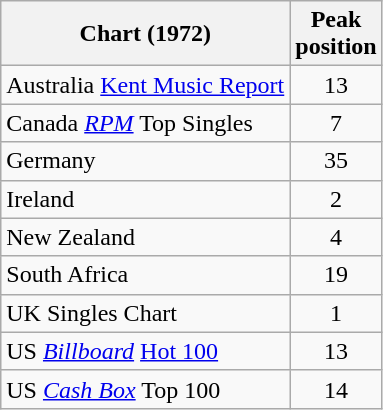<table class="wikitable sortable">
<tr>
<th>Chart (1972)</th>
<th>Peak<br>position</th>
</tr>
<tr>
<td>Australia <a href='#'>Kent Music Report</a></td>
<td style="text-align:center;">13</td>
</tr>
<tr>
<td>Canada <a href='#'><em>RPM</em></a> Top Singles</td>
<td style="text-align:center;">7</td>
</tr>
<tr>
<td>Germany</td>
<td style="text-align:center;">35</td>
</tr>
<tr>
<td>Ireland</td>
<td style="text-align:center;">2</td>
</tr>
<tr>
<td>New Zealand</td>
<td style="text-align:center;">4</td>
</tr>
<tr>
<td>South Africa </td>
<td style="text-align:center;">19</td>
</tr>
<tr>
<td>UK Singles Chart</td>
<td style="text-align:center;">1</td>
</tr>
<tr>
<td>US <em><a href='#'>Billboard</a></em> <a href='#'>Hot 100</a></td>
<td style="text-align:center;">13</td>
</tr>
<tr>
<td>US <a href='#'><em>Cash Box</em></a> Top 100</td>
<td align="center">14</td>
</tr>
</table>
